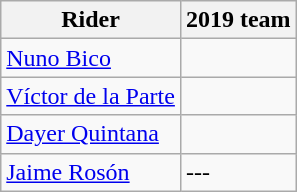<table class="wikitable">
<tr>
<th>Rider</th>
<th>2019 team</th>
</tr>
<tr>
<td><a href='#'>Nuno Bico</a></td>
<td></td>
</tr>
<tr>
<td><a href='#'>Víctor de la Parte</a></td>
<td></td>
</tr>
<tr>
<td><a href='#'>Dayer Quintana</a></td>
<td></td>
</tr>
<tr>
<td><a href='#'>Jaime Rosón</a></td>
<td>---</td>
</tr>
</table>
